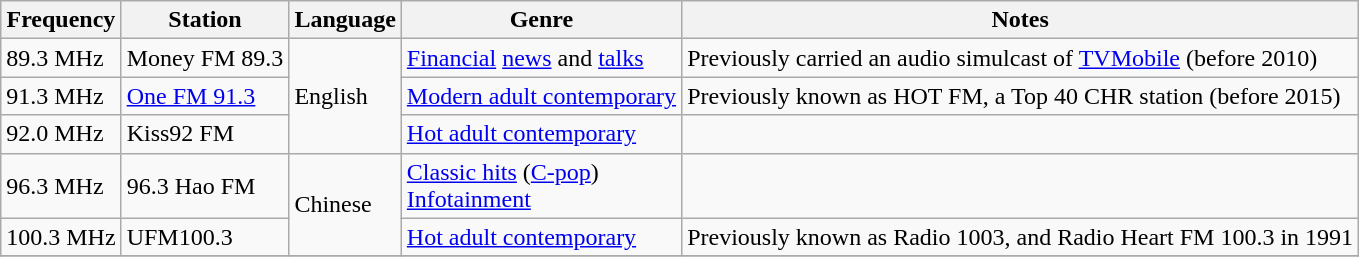<table class="wikitable sortable mw-collapsible">
<tr>
<th>Frequency</th>
<th>Station</th>
<th>Language</th>
<th>Genre</th>
<th>Notes</th>
</tr>
<tr>
<td>89.3 MHz</td>
<td>Money FM 89.3</td>
<td rowspan=3>English</td>
<td><a href='#'>Financial</a> <a href='#'>news</a> and <a href='#'>talks</a></td>
<td>Previously carried an audio simulcast of <a href='#'>TVMobile</a> (before 2010)</td>
</tr>
<tr>
<td>91.3 MHz</td>
<td><a href='#'>One FM 91.3</a></td>
<td><a href='#'>Modern adult contemporary</a></td>
<td>Previously known as HOT FM, a Top 40 CHR station (before 2015)</td>
</tr>
<tr>
<td>92.0 MHz</td>
<td>Kiss92 FM</td>
<td><a href='#'>Hot adult contemporary</a></td>
</tr>
<tr>
<td>96.3 MHz</td>
<td>96.3 Hao FM</td>
<td rowspan=2>Chinese</td>
<td><a href='#'>Classic hits</a> (<a href='#'>C-pop</a>) <br> <a href='#'>Infotainment</a></td>
<td></td>
</tr>
<tr>
<td>100.3 MHz</td>
<td>UFM100.3</td>
<td><a href='#'>Hot adult contemporary</a></td>
<td>Previously known as Radio 1003, and Radio Heart FM 100.3 in 1991</td>
</tr>
<tr>
</tr>
</table>
